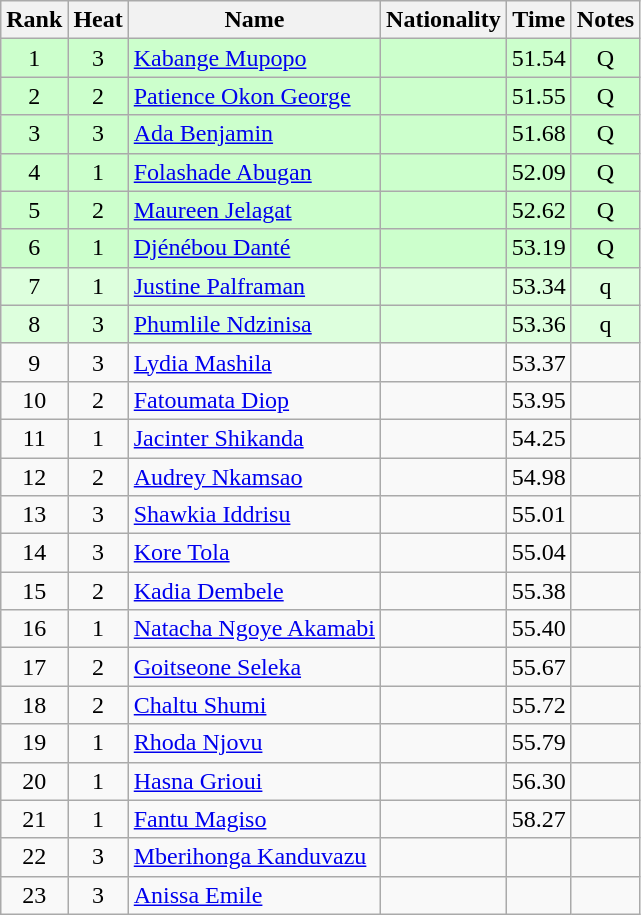<table class="wikitable sortable" style="text-align:center">
<tr>
<th>Rank</th>
<th>Heat</th>
<th>Name</th>
<th>Nationality</th>
<th>Time</th>
<th>Notes</th>
</tr>
<tr bgcolor=ccffcc>
<td>1</td>
<td>3</td>
<td align=left><a href='#'>Kabange Mupopo</a></td>
<td align=left></td>
<td>51.54</td>
<td>Q</td>
</tr>
<tr bgcolor=ccffcc>
<td>2</td>
<td>2</td>
<td align=left><a href='#'>Patience Okon George</a></td>
<td align=left></td>
<td>51.55</td>
<td>Q</td>
</tr>
<tr bgcolor=ccffcc>
<td>3</td>
<td>3</td>
<td align=left><a href='#'>Ada Benjamin</a></td>
<td align=left></td>
<td>51.68</td>
<td>Q</td>
</tr>
<tr bgcolor=ccffcc>
<td>4</td>
<td>1</td>
<td align=left><a href='#'>Folashade Abugan</a></td>
<td align=left></td>
<td>52.09</td>
<td>Q</td>
</tr>
<tr bgcolor=ccffcc>
<td>5</td>
<td>2</td>
<td align=left><a href='#'>Maureen Jelagat</a></td>
<td align=left></td>
<td>52.62</td>
<td>Q</td>
</tr>
<tr bgcolor=ccffcc>
<td>6</td>
<td>1</td>
<td align=left><a href='#'>Djénébou Danté</a></td>
<td align=left></td>
<td>53.19</td>
<td>Q</td>
</tr>
<tr bgcolor=ddffdd>
<td>7</td>
<td>1</td>
<td align=left><a href='#'>Justine Palframan</a></td>
<td align=left></td>
<td>53.34</td>
<td>q</td>
</tr>
<tr bgcolor=ddffdd>
<td>8</td>
<td>3</td>
<td align=left><a href='#'>Phumlile Ndzinisa</a></td>
<td align=left></td>
<td>53.36</td>
<td>q</td>
</tr>
<tr>
<td>9</td>
<td>3</td>
<td align=left><a href='#'>Lydia Mashila</a></td>
<td align=left></td>
<td>53.37</td>
<td></td>
</tr>
<tr>
<td>10</td>
<td>2</td>
<td align=left><a href='#'>Fatoumata Diop</a></td>
<td align=left></td>
<td>53.95</td>
<td></td>
</tr>
<tr>
<td>11</td>
<td>1</td>
<td align=left><a href='#'>Jacinter Shikanda</a></td>
<td align=left></td>
<td>54.25</td>
<td></td>
</tr>
<tr>
<td>12</td>
<td>2</td>
<td align=left><a href='#'>Audrey Nkamsao</a></td>
<td align=left></td>
<td>54.98</td>
<td></td>
</tr>
<tr>
<td>13</td>
<td>3</td>
<td align=left><a href='#'>Shawkia Iddrisu</a></td>
<td align=left></td>
<td>55.01</td>
<td></td>
</tr>
<tr>
<td>14</td>
<td>3</td>
<td align=left><a href='#'>Kore Tola</a></td>
<td align=left></td>
<td>55.04</td>
<td></td>
</tr>
<tr>
<td>15</td>
<td>2</td>
<td align=left><a href='#'>Kadia Dembele</a></td>
<td align=left></td>
<td>55.38</td>
<td></td>
</tr>
<tr>
<td>16</td>
<td>1</td>
<td align=left><a href='#'>Natacha Ngoye Akamabi</a></td>
<td align=left></td>
<td>55.40</td>
<td></td>
</tr>
<tr>
<td>17</td>
<td>2</td>
<td align=left><a href='#'>Goitseone Seleka</a></td>
<td align=left></td>
<td>55.67</td>
<td></td>
</tr>
<tr>
<td>18</td>
<td>2</td>
<td align=left><a href='#'>Chaltu Shumi</a></td>
<td align=left></td>
<td>55.72</td>
<td></td>
</tr>
<tr>
<td>19</td>
<td>1</td>
<td align=left><a href='#'>Rhoda Njovu</a></td>
<td align=left></td>
<td>55.79</td>
<td></td>
</tr>
<tr>
<td>20</td>
<td>1</td>
<td align=left><a href='#'>Hasna Grioui</a></td>
<td align=left></td>
<td>56.30</td>
<td></td>
</tr>
<tr>
<td>21</td>
<td>1</td>
<td align=left><a href='#'>Fantu Magiso</a></td>
<td align=left></td>
<td>58.27</td>
<td></td>
</tr>
<tr>
<td>22</td>
<td>3</td>
<td align=left><a href='#'>Mberihonga Kanduvazu</a></td>
<td align=left></td>
<td></td>
<td></td>
</tr>
<tr>
<td>23</td>
<td>3</td>
<td align=left><a href='#'>Anissa Emile</a></td>
<td align=left></td>
<td></td>
<td></td>
</tr>
</table>
